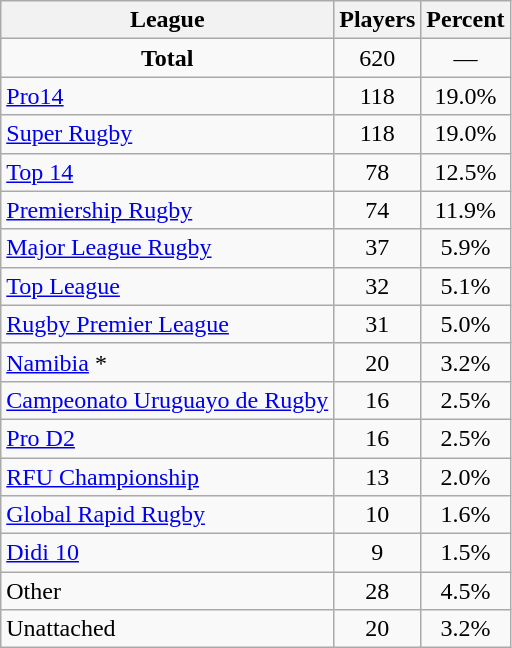<table class="wikitable sortable" style="text-align:center">
<tr>
<th>League</th>
<th>Players</th>
<th>Percent</th>
</tr>
<tr>
<td><strong>Total</strong></td>
<td>620</td>
<td>—</td>
</tr>
<tr>
<td align="left"><a href='#'>Pro14</a> </td>
<td>118</td>
<td>19.0%</td>
</tr>
<tr>
<td align="left"><a href='#'>Super Rugby</a> </td>
<td>118</td>
<td>19.0%</td>
</tr>
<tr>
<td align="left"><a href='#'>Top 14</a> </td>
<td>78</td>
<td>12.5%</td>
</tr>
<tr>
<td align="left"><a href='#'>Premiership Rugby</a> </td>
<td>74</td>
<td>11.9%</td>
</tr>
<tr>
<td align="left"><a href='#'>Major League Rugby</a> </td>
<td>37</td>
<td>5.9%</td>
</tr>
<tr>
<td align="left"><a href='#'>Top League</a> </td>
<td>32</td>
<td>5.1%</td>
</tr>
<tr>
<td align="left"><a href='#'>Rugby Premier League</a> </td>
<td>31</td>
<td>5.0%</td>
</tr>
<tr>
<td align="left"><a href='#'>Namibia</a>  *</td>
<td>20</td>
<td>3.2%</td>
</tr>
<tr>
<td align="left"><a href='#'>Campeonato Uruguayo de Rugby</a> </td>
<td>16</td>
<td>2.5%</td>
</tr>
<tr>
<td align="left"><a href='#'>Pro D2</a> </td>
<td>16</td>
<td>2.5%</td>
</tr>
<tr>
<td align="left"><a href='#'>RFU Championship</a> </td>
<td>13</td>
<td>2.0%</td>
</tr>
<tr>
<td align="left"><a href='#'>Global Rapid Rugby</a> </td>
<td>10</td>
<td>1.6%</td>
</tr>
<tr>
<td align="left"><a href='#'>Didi 10</a> </td>
<td>9</td>
<td>1.5%</td>
</tr>
<tr>
<td align="left">Other</td>
<td>28</td>
<td>4.5%</td>
</tr>
<tr>
<td align="left">Unattached</td>
<td>20</td>
<td>3.2%</td>
</tr>
</table>
